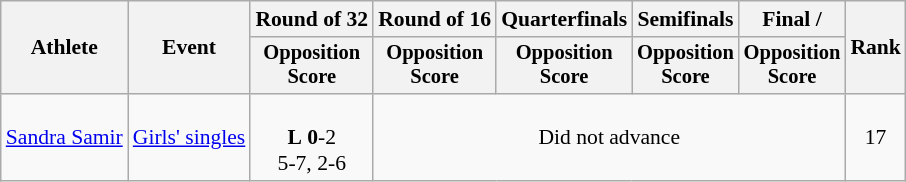<table class=wikitable style="font-size:90%">
<tr>
<th rowspan="2">Athlete</th>
<th rowspan="2">Event</th>
<th>Round of 32</th>
<th>Round of 16</th>
<th>Quarterfinals</th>
<th>Semifinals</th>
<th>Final / </th>
<th rowspan=2>Rank</th>
</tr>
<tr style="font-size:95%">
<th>Opposition<br>Score</th>
<th>Opposition<br>Score</th>
<th>Opposition<br>Score</th>
<th>Opposition<br>Score</th>
<th>Opposition<br>Score</th>
</tr>
<tr align=center>
<td align=left><a href='#'>Sandra Samir</a></td>
<td align=left><a href='#'>Girls' singles</a></td>
<td><br><strong>L</strong> <strong>0</strong>-2 <br> 5-7, 2-6</td>
<td colspan=4>Did not advance</td>
<td>17</td>
</tr>
</table>
